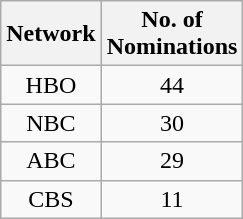<table class="wikitable">
<tr>
<th>Network</th>
<th>No. of<br>Nominations</th>
</tr>
<tr style="text-align:center">
<td>HBO</td>
<td>44</td>
</tr>
<tr style="text-align:center">
<td>NBC</td>
<td>30</td>
</tr>
<tr style="text-align:center">
<td>ABC</td>
<td>29</td>
</tr>
<tr style="text-align:center">
<td>CBS</td>
<td>11</td>
</tr>
</table>
